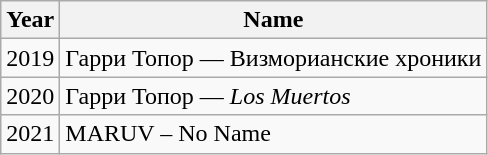<table class="wikitable">
<tr>
<th>Year</th>
<th>Name</th>
</tr>
<tr>
<td>2019</td>
<td>Гарри Топор — Визморианские хроники<br></td>
</tr>
<tr>
<td>2020</td>
<td>Гарри Топор — <em>Los Muertos</em><br></td>
</tr>
<tr>
<td>2021</td>
<td>MARUV – No Name<br></td>
</tr>
</table>
